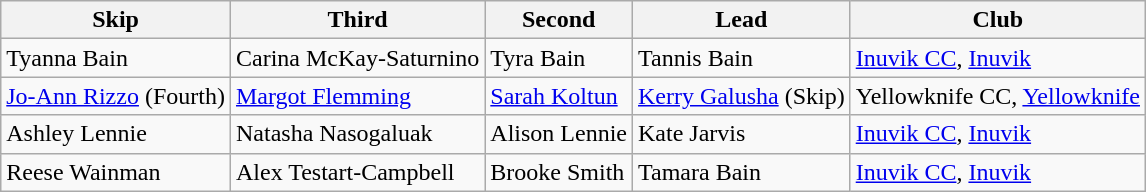<table class="wikitable">
<tr>
<th scope="col">Skip</th>
<th scope="col">Third</th>
<th scope="col">Second</th>
<th scope="col">Lead</th>
<th scope="col">Club</th>
</tr>
<tr>
<td>Tyanna Bain</td>
<td>Carina McKay-Saturnino</td>
<td>Tyra Bain</td>
<td>Tannis Bain</td>
<td><a href='#'>Inuvik CC</a>, <a href='#'>Inuvik</a></td>
</tr>
<tr>
<td><a href='#'>Jo-Ann Rizzo</a> (Fourth)</td>
<td><a href='#'>Margot Flemming</a></td>
<td><a href='#'>Sarah Koltun</a></td>
<td><a href='#'>Kerry Galusha</a> (Skip)</td>
<td>Yellowknife CC, <a href='#'>Yellowknife</a></td>
</tr>
<tr>
<td>Ashley Lennie</td>
<td>Natasha Nasogaluak</td>
<td>Alison Lennie</td>
<td>Kate Jarvis</td>
<td><a href='#'>Inuvik CC</a>, <a href='#'>Inuvik</a></td>
</tr>
<tr>
<td>Reese Wainman</td>
<td>Alex Testart-Campbell</td>
<td>Brooke Smith</td>
<td>Tamara Bain</td>
<td><a href='#'>Inuvik CC</a>, <a href='#'>Inuvik</a></td>
</tr>
</table>
